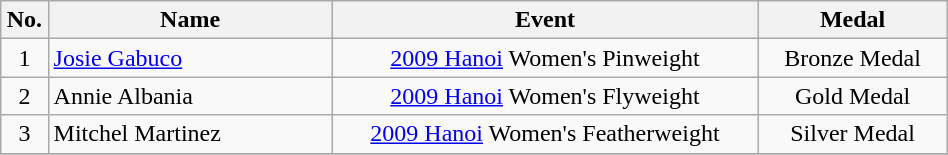<table class="wikitable" width=50%>
<tr>
<th width=05%>No.</th>
<th width=30%>Name</th>
<th width=45%>Event</th>
<th width=20%>Medal</th>
</tr>
<tr align=center>
<td>1</td>
<td align=left><a href='#'>Josie Gabuco</a></td>
<td><a href='#'>2009 Hanoi</a> Women's Pinweight</td>
<td> Bronze Medal</td>
</tr>
<tr align=center>
<td>2</td>
<td align=left>Annie Albania</td>
<td><a href='#'>2009 Hanoi</a> Women's Flyweight</td>
<td> Gold Medal</td>
</tr>
<tr align=center>
<td>3</td>
<td align=left>Mitchel Martinez</td>
<td><a href='#'>2009 Hanoi</a> Women's Featherweight</td>
<td> Silver Medal</td>
</tr>
<tr align=center>
</tr>
</table>
